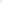<table style="font-size: 85%">
<tr>
<td style="background:#dfd;"></td>
</tr>
</table>
